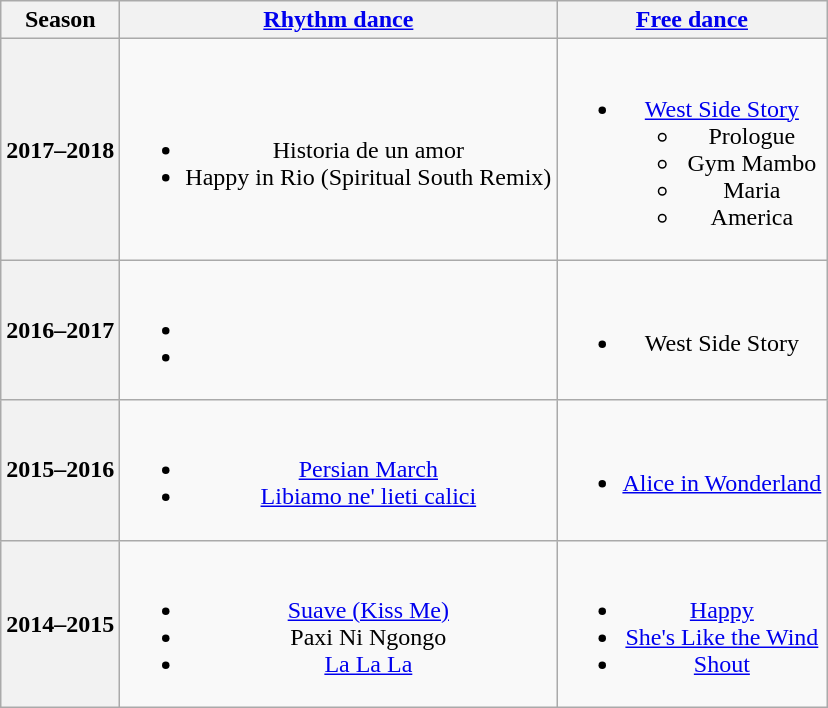<table class=wikitable style=text-align:center>
<tr>
<th>Season</th>
<th><a href='#'>Rhythm dance</a></th>
<th><a href='#'>Free dance</a></th>
</tr>
<tr>
<th>2017–2018 <br> </th>
<td><br><ul><li> Historia de un amor <br></li><li> Happy in Rio (Spiritual South Remix) <br></li></ul></td>
<td><br><ul><li><a href='#'>West Side Story</a> <br><ul><li>Prologue</li><li>Gym Mambo</li><li>Maria</li><li>America</li></ul></li></ul></td>
</tr>
<tr>
<th>2016–2017 <br> </th>
<td><br><ul><li></li><li></li></ul></td>
<td><br><ul><li>West Side Story <br></li></ul></td>
</tr>
<tr>
<th>2015–2016 <br> </th>
<td><br><ul><li> <a href='#'>Persian March</a> <br></li><li> <a href='#'>Libiamo ne' lieti calici</a> <br></li></ul></td>
<td><br><ul><li><a href='#'>Alice in Wonderland</a> <br></li></ul></td>
</tr>
<tr>
<th>2014–2015 <br> </th>
<td><br><ul><li> <a href='#'>Suave (Kiss Me)</a> <br></li><li> Paxi Ni Ngongo <br></li><li> <a href='#'>La La La</a> <br></li></ul></td>
<td><br><ul><li><a href='#'>Happy</a> <br></li><li><a href='#'>She's Like the Wind</a> <br></li><li><a href='#'>Shout</a> <br></li></ul></td>
</tr>
</table>
